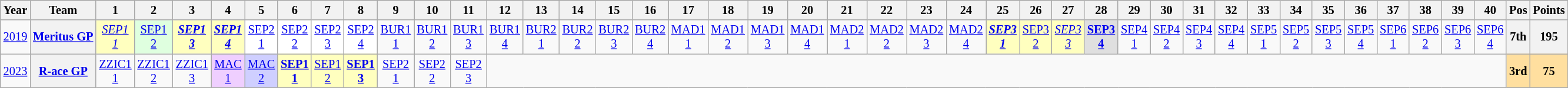<table class="wikitable" style="text-align:center; font-size:85%">
<tr>
<th>Year</th>
<th>Team</th>
<th>1</th>
<th>2</th>
<th>3</th>
<th>4</th>
<th>5</th>
<th>6</th>
<th>7</th>
<th>8</th>
<th>9</th>
<th>10</th>
<th>11</th>
<th>12</th>
<th>13</th>
<th>14</th>
<th>15</th>
<th>16</th>
<th>17</th>
<th>18</th>
<th>19</th>
<th>20</th>
<th>21</th>
<th>22</th>
<th>23</th>
<th>24</th>
<th>25</th>
<th>26</th>
<th>27</th>
<th>28</th>
<th>29</th>
<th>30</th>
<th>31</th>
<th>32</th>
<th>33</th>
<th>34</th>
<th>35</th>
<th>36</th>
<th>37</th>
<th>38</th>
<th>39</th>
<th>40</th>
<th>Pos</th>
<th>Points</th>
</tr>
<tr>
<td><a href='#'>2019</a></td>
<th nowrap><a href='#'>Meritus GP</a></th>
<td style="background:#ffffbf"><em><a href='#'>SEP1<br>1</a></em><br></td>
<td style="background:#dfffdf"><a href='#'>SEP1<br>2</a><br></td>
<td style="background:#ffffbf"><strong><em><a href='#'>SEP1<br>3</a></em></strong><br></td>
<td style="background:#ffffbf"><strong><em><a href='#'>SEP1<br>4</a></em></strong><br></td>
<td style="background:#ffffff"><a href='#'>SEP2<br>1</a><br></td>
<td style="background:#ffffff"><a href='#'>SEP2<br>2</a><br></td>
<td style="background:#ffffff"><a href='#'>SEP2<br>3</a><br></td>
<td style="background:#ffffff"><a href='#'>SEP2<br>4</a><br></td>
<td><a href='#'>BUR1<br>1</a></td>
<td><a href='#'>BUR1<br>2</a></td>
<td><a href='#'>BUR1<br>3</a></td>
<td><a href='#'>BUR1<br>4</a></td>
<td><a href='#'>BUR2<br>1</a></td>
<td><a href='#'>BUR2<br>2</a></td>
<td><a href='#'>BUR2<br>3</a></td>
<td><a href='#'>BUR2<br>4</a></td>
<td><a href='#'>MAD1<br>1</a></td>
<td><a href='#'>MAD1<br>2</a></td>
<td><a href='#'>MAD1<br>3</a></td>
<td><a href='#'>MAD1<br>4</a></td>
<td><a href='#'>MAD2<br>1</a></td>
<td><a href='#'>MAD2<br>2</a></td>
<td><a href='#'>MAD2<br>3</a></td>
<td><a href='#'>MAD2<br>4</a></td>
<td style="background:#ffffbf"><strong><em><a href='#'>SEP3<br>1</a></em></strong><br></td>
<td style="background:#ffffbf"><a href='#'>SEP3<br>2</a><br></td>
<td style="background:#ffffbf"><em><a href='#'>SEP3<br>3</a></em><br></td>
<td style="background:#dfdfdf"><strong><a href='#'>SEP3<br>4</a></strong><br></td>
<td><a href='#'>SEP4<br>1</a></td>
<td><a href='#'>SEP4<br>2</a></td>
<td><a href='#'>SEP4<br>3</a></td>
<td><a href='#'>SEP4<br>4</a></td>
<td><a href='#'>SEP5<br>1</a></td>
<td><a href='#'>SEP5<br>2</a></td>
<td><a href='#'>SEP5<br>3</a></td>
<td><a href='#'>SEP5<br>4</a></td>
<td><a href='#'>SEP6<br>1</a></td>
<td><a href='#'>SEP6<br>2</a></td>
<td><a href='#'>SEP6<br>3</a></td>
<td><a href='#'>SEP6<br>4</a></td>
<th>7th</th>
<th>195</th>
</tr>
<tr>
<td><a href='#'>2023</a></td>
<th nowrap><a href='#'>R-ace GP</a></th>
<td><a href='#'>ZZIC1<br>1</a></td>
<td><a href='#'>ZZIC1<br>2</a></td>
<td><a href='#'>ZZIC1<br>3</a></td>
<td style="background:#EFCFFF;"><a href='#'>MAC<br>1</a><br></td>
<td style="background:#CFCFFF;"><a href='#'>MAC<br>2</a><br></td>
<td style="background:#FFFFBF;"><strong><a href='#'>SEP1<br>1</a></strong><br></td>
<td style="background:#FFFFBF;"><a href='#'>SEP1<br>2</a><br></td>
<td style="background:#FFFFBF;"><strong><a href='#'>SEP1<br>3</a></strong><br></td>
<td><a href='#'>SEP2<br>1</a></td>
<td><a href='#'>SEP2<br>2</a></td>
<td><a href='#'>SEP2<br>3</a></td>
<td colspan=29></td>
<th style="background:#ffdf9f">3rd</th>
<th style="background:#ffdf9f">75</th>
</tr>
</table>
